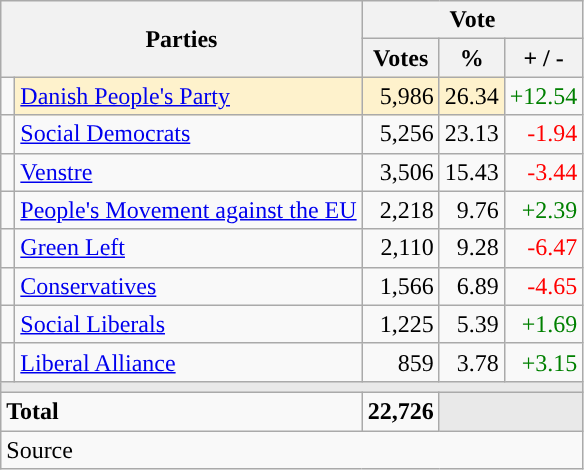<table class="wikitable" style="text-align:right;">
<tr>
<th style="text-align:centre;" rowspan="2" colspan="2" width="225">Parties</th>
<th colspan="3">Vote</th>
</tr>
<tr>
<th width="15">Votes</th>
<th width="15">%</th>
<th width="15">+ / -</th>
</tr>
<tr>
<td width="2" style="color:inherit;background:"></td>
<td bgcolor=#fef2cc   align="left"><a href='#'>Danish People's Party</a></td>
<td bgcolor=#fef2cc>5,986</td>
<td bgcolor=#fef2cc>26.34</td>
<td style=color:green;>+12.54</td>
</tr>
<tr>
<td width="2" style="color:inherit;background:"></td>
<td align="left"><a href='#'>Social Democrats</a></td>
<td>5,256</td>
<td>23.13</td>
<td style=color:red;>-1.94</td>
</tr>
<tr>
<td width="2" style="color:inherit;background:"></td>
<td align="left"><a href='#'>Venstre</a></td>
<td>3,506</td>
<td>15.43</td>
<td style=color:red;>-3.44</td>
</tr>
<tr>
<td width="2" style="color:inherit;background:"></td>
<td align="left"><a href='#'>People's Movement against the EU</a></td>
<td>2,218</td>
<td>9.76</td>
<td style=color:green;>+2.39</td>
</tr>
<tr>
<td width="2" style="color:inherit;background:"></td>
<td align="left"><a href='#'>Green Left</a></td>
<td>2,110</td>
<td>9.28</td>
<td style=color:red;>-6.47</td>
</tr>
<tr>
<td width="2" style="color:inherit;background:"></td>
<td align="left"><a href='#'>Conservatives</a></td>
<td>1,566</td>
<td>6.89</td>
<td style=color:red;>-4.65</td>
</tr>
<tr>
<td width="2" style="color:inherit;background:"></td>
<td align="left"><a href='#'>Social Liberals</a></td>
<td>1,225</td>
<td>5.39</td>
<td style=color:green;>+1.69</td>
</tr>
<tr>
<td width="2" style="color:inherit;background:"></td>
<td align="left"><a href='#'>Liberal Alliance</a></td>
<td>859</td>
<td>3.78</td>
<td style=color:green;>+3.15</td>
</tr>
<tr>
<td colspan="7" bgcolor="#E9E9E9"></td>
</tr>
<tr>
<td align="left" colspan="2"><strong>Total</strong></td>
<td><strong>22,726</strong></td>
<td bgcolor="#E9E9E9" colspan="2"></td>
</tr>
<tr>
<td align="left" colspan="6">Source</td>
</tr>
</table>
